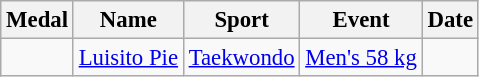<table class="wikitable sortable" style="font-size: 95%">
<tr>
<th>Medal</th>
<th>Name</th>
<th>Sport</th>
<th>Event</th>
<th>Date</th>
</tr>
<tr>
<td></td>
<td><a href='#'>Luisito Pie</a></td>
<td><a href='#'>Taekwondo</a></td>
<td><a href='#'>Men's 58 kg</a></td>
<td></td>
</tr>
</table>
